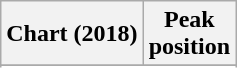<table class="wikitable sortable plainrowheaders">
<tr>
<th>Chart (2018)</th>
<th>Peak<br>position</th>
</tr>
<tr>
</tr>
<tr>
</tr>
<tr>
</tr>
<tr>
</tr>
</table>
